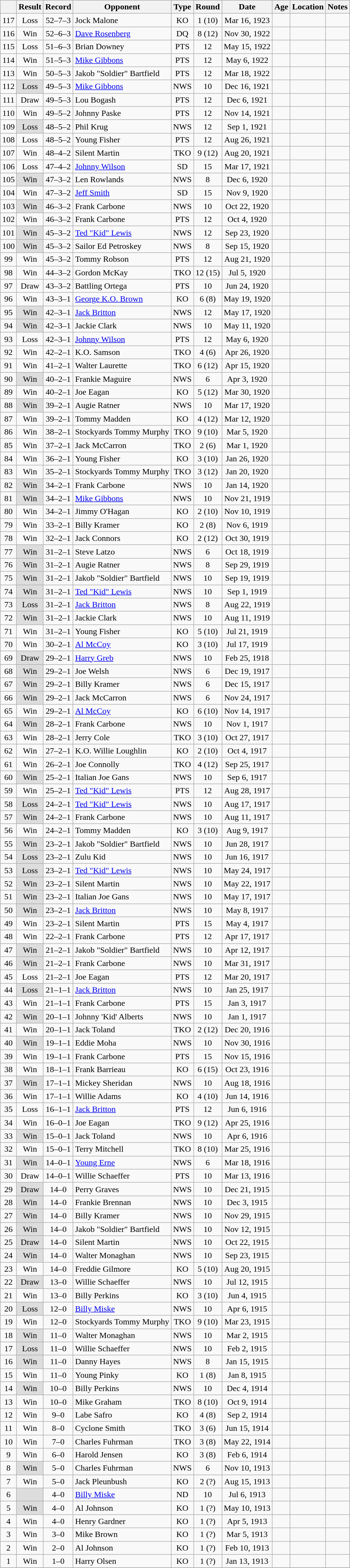<table class="wikitable mw-collapsible mw-collapsed" style="text-align:center">
<tr>
<th></th>
<th>Result</th>
<th>Record</th>
<th>Opponent</th>
<th>Type</th>
<th>Round</th>
<th>Date</th>
<th>Age</th>
<th>Location</th>
<th>Notes</th>
</tr>
<tr>
<td>117</td>
<td>Loss</td>
<td>52–7–3 </td>
<td align=left>Jock Malone</td>
<td>KO</td>
<td>1 (10)</td>
<td>Mar 16, 1923</td>
<td style="text-align:left;"></td>
<td style="text-align:left;"></td>
<td style="text-align:left;"></td>
</tr>
<tr>
<td>116</td>
<td>Win</td>
<td>52–6–3 </td>
<td align=left><a href='#'>Dave Rosenberg</a></td>
<td>DQ</td>
<td>8 (12)</td>
<td>Nov 30, 1922</td>
<td style="text-align:left;"></td>
<td style="text-align:left;"></td>
<td style="text-align:left;"></td>
</tr>
<tr>
<td>115</td>
<td>Loss</td>
<td>51–6–3 </td>
<td align=left>Brian Downey</td>
<td>PTS</td>
<td>12</td>
<td>May 15, 1922</td>
<td style="text-align:left;"></td>
<td style="text-align:left;"></td>
<td style="text-align:left;"></td>
</tr>
<tr>
<td>114</td>
<td>Win</td>
<td>51–5–3 </td>
<td align=left><a href='#'>Mike Gibbons</a></td>
<td>PTS</td>
<td>12</td>
<td>May 6, 1922</td>
<td style="text-align:left;"></td>
<td style="text-align:left;"></td>
<td></td>
</tr>
<tr>
<td>113</td>
<td>Win</td>
<td>50–5–3 </td>
<td align=left>Jakob "Soldier" Bartfield</td>
<td>PTS</td>
<td>12</td>
<td>Mar 18, 1922</td>
<td style="text-align:left;"></td>
<td style="text-align:left;"></td>
<td></td>
</tr>
<tr>
<td>112</td>
<td style="background:#DDD">Loss</td>
<td>49–5–3 </td>
<td align=left><a href='#'>Mike Gibbons</a></td>
<td>NWS</td>
<td>10</td>
<td>Dec 16, 1921</td>
<td style="text-align:left;"></td>
<td style="text-align:left;"></td>
<td></td>
</tr>
<tr>
<td>111</td>
<td>Draw</td>
<td>49–5–3 </td>
<td align=left>Lou Bogash</td>
<td>PTS</td>
<td>12</td>
<td>Dec 6, 1921</td>
<td style="text-align:left;"></td>
<td style="text-align:left;"></td>
<td></td>
</tr>
<tr>
<td>110</td>
<td>Win</td>
<td>49–5–2 </td>
<td align=left>Johnny Paske</td>
<td>PTS</td>
<td>12</td>
<td>Nov 14, 1921</td>
<td style="text-align:left;"></td>
<td style="text-align:left;"></td>
<td></td>
</tr>
<tr>
<td>109</td>
<td style="background:#DDD">Loss</td>
<td>48–5–2 </td>
<td align=left>Phil Krug</td>
<td>NWS</td>
<td>12</td>
<td>Sep 1, 1921</td>
<td style="text-align:left;"></td>
<td style="text-align:left;"></td>
<td></td>
</tr>
<tr>
<td>108</td>
<td>Loss</td>
<td>48–5–2 </td>
<td align=left>Young Fisher</td>
<td>PTS</td>
<td>12</td>
<td>Aug 26, 1921</td>
<td style="text-align:left;"></td>
<td style="text-align:left;"></td>
<td></td>
</tr>
<tr>
<td>107</td>
<td>Win</td>
<td>48–4–2 </td>
<td align=left>Silent Martin</td>
<td>TKO</td>
<td>9 (12)</td>
<td>Aug 20, 1921</td>
<td style="text-align:left;"></td>
<td style="text-align:left;"></td>
<td></td>
</tr>
<tr>
<td>106</td>
<td>Loss</td>
<td>47–4–2 </td>
<td align=left><a href='#'>Johnny Wilson</a></td>
<td>SD</td>
<td>15</td>
<td>Mar 17, 1921</td>
<td style="text-align:left;"></td>
<td style="text-align:left;"></td>
<td style="text-align:left;"></td>
</tr>
<tr>
<td>105</td>
<td style="background:#DDD">Win</td>
<td>47–3–2 </td>
<td align=left>Len Rowlands</td>
<td>NWS</td>
<td>8</td>
<td>Dec 6, 1920</td>
<td style="text-align:left;"></td>
<td style="text-align:left;"></td>
<td></td>
</tr>
<tr>
<td>104</td>
<td>Win</td>
<td>47–3–2 </td>
<td align=left><a href='#'>Jeff Smith</a></td>
<td>SD</td>
<td>15</td>
<td>Nov 9, 1920</td>
<td style="text-align:left;"></td>
<td style="text-align:left;"></td>
<td></td>
</tr>
<tr>
<td>103</td>
<td style="background:#DDD">Win</td>
<td>46–3–2 </td>
<td align=left>Frank Carbone</td>
<td>NWS</td>
<td>10</td>
<td>Oct 22, 1920</td>
<td style="text-align:left;"></td>
<td style="text-align:left;"></td>
<td></td>
</tr>
<tr>
<td>102</td>
<td>Win</td>
<td>46–3–2 </td>
<td align=left>Frank Carbone</td>
<td>PTS</td>
<td>12</td>
<td>Oct 4, 1920</td>
<td style="text-align:left;"></td>
<td style="text-align:left;"></td>
<td></td>
</tr>
<tr>
<td>101</td>
<td style="background:#DDD">Win</td>
<td>45–3–2 </td>
<td align=left><a href='#'>Ted "Kid" Lewis</a></td>
<td>NWS</td>
<td>12</td>
<td>Sep 23, 1920</td>
<td style="text-align:left;"></td>
<td style="text-align:left;"></td>
<td></td>
</tr>
<tr>
<td>100</td>
<td style="background:#DDD">Win</td>
<td>45–3–2 </td>
<td align=left>Sailor Ed Petroskey</td>
<td>NWS</td>
<td>8</td>
<td>Sep 15, 1920</td>
<td style="text-align:left;"></td>
<td style="text-align:left;"></td>
<td></td>
</tr>
<tr>
<td>99</td>
<td>Win</td>
<td>45–3–2 </td>
<td align=left>Tommy Robson</td>
<td>PTS</td>
<td>12</td>
<td>Aug 21, 1920</td>
<td style="text-align:left;"></td>
<td style="text-align:left;"></td>
<td></td>
</tr>
<tr>
<td>98</td>
<td>Win</td>
<td>44–3–2 </td>
<td align=left>Gordon McKay</td>
<td>TKO</td>
<td>12 (15)</td>
<td>Jul 5, 1920</td>
<td style="text-align:left;"></td>
<td style="text-align:left;"></td>
<td></td>
</tr>
<tr>
<td>97</td>
<td>Draw</td>
<td>43–3–2 </td>
<td align=left>Battling Ortega</td>
<td>PTS</td>
<td>10</td>
<td>Jun 24, 1920</td>
<td style="text-align:left;"></td>
<td style="text-align:left;"></td>
<td></td>
</tr>
<tr>
<td>96</td>
<td>Win</td>
<td>43–3–1 </td>
<td align=left><a href='#'>George K.O. Brown</a></td>
<td>KO</td>
<td>6 (8)</td>
<td>May 19, 1920</td>
<td style="text-align:left;"></td>
<td style="text-align:left;"></td>
<td></td>
</tr>
<tr>
<td>95</td>
<td style="background:#DDD">Win</td>
<td>42–3–1 </td>
<td align=left><a href='#'>Jack Britton</a></td>
<td>NWS</td>
<td>12</td>
<td>May 17, 1920</td>
<td style="text-align:left;"></td>
<td style="text-align:left;"></td>
<td></td>
</tr>
<tr>
<td>94</td>
<td style="background:#DDD">Win</td>
<td>42–3–1 </td>
<td align=left>Jackie Clark</td>
<td>NWS</td>
<td>10</td>
<td>May 11, 1920</td>
<td style="text-align:left;"></td>
<td style="text-align:left;"></td>
<td></td>
</tr>
<tr>
<td>93</td>
<td>Loss</td>
<td>42–3–1 </td>
<td align=left><a href='#'>Johnny Wilson</a></td>
<td>PTS</td>
<td>12</td>
<td>May 6, 1920</td>
<td style="text-align:left;"></td>
<td style="text-align:left;"></td>
<td style="text-align:left;"></td>
</tr>
<tr>
<td>92</td>
<td>Win</td>
<td>42–2–1 </td>
<td align=left>K.O. Samson</td>
<td>TKO</td>
<td>4 (6)</td>
<td>Apr 26, 1920</td>
<td style="text-align:left;"></td>
<td style="text-align:left;"></td>
<td></td>
</tr>
<tr>
<td>91</td>
<td>Win</td>
<td>41–2–1 </td>
<td align=left>Walter Laurette</td>
<td>TKO</td>
<td>6 (12)</td>
<td>Apr 15, 1920</td>
<td style="text-align:left;"></td>
<td style="text-align:left;"></td>
<td></td>
</tr>
<tr>
<td>90</td>
<td style="background:#DDD">Win</td>
<td>40–2–1 </td>
<td align=left>Frankie Maguire</td>
<td>NWS</td>
<td>6</td>
<td>Apr 3, 1920</td>
<td style="text-align:left;"></td>
<td style="text-align:left;"></td>
<td></td>
</tr>
<tr>
<td>89</td>
<td>Win</td>
<td>40–2–1 </td>
<td align=left>Joe Eagan</td>
<td>KO</td>
<td>5 (12)</td>
<td>Mar 30, 1920</td>
<td style="text-align:left;"></td>
<td style="text-align:left;"></td>
<td></td>
</tr>
<tr>
<td>88</td>
<td style="background:#DDD">Win</td>
<td>39–2–1 </td>
<td align=left>Augie Ratner</td>
<td>NWS</td>
<td>10</td>
<td>Mar 17, 1920</td>
<td style="text-align:left;"></td>
<td style="text-align:left;"></td>
<td style="text-align:left;"></td>
</tr>
<tr>
<td>87</td>
<td>Win</td>
<td>39–2–1 </td>
<td align=left>Tommy Madden</td>
<td>KO</td>
<td>4 (12)</td>
<td>Mar 12, 1920</td>
<td style="text-align:left;"></td>
<td style="text-align:left;"></td>
<td></td>
</tr>
<tr>
<td>86</td>
<td>Win</td>
<td>38–2–1 </td>
<td align=left>Stockyards Tommy Murphy</td>
<td>TKO</td>
<td>9 (10)</td>
<td>Mar 5, 1920</td>
<td style="text-align:left;"></td>
<td style="text-align:left;"></td>
<td></td>
</tr>
<tr>
<td>85</td>
<td>Win</td>
<td>37–2–1 </td>
<td align=left>Jack McCarron</td>
<td>TKO</td>
<td>2 (6)</td>
<td>Mar 1, 1920</td>
<td style="text-align:left;"></td>
<td style="text-align:left;"></td>
<td></td>
</tr>
<tr>
<td>84</td>
<td>Win</td>
<td>36–2–1 </td>
<td align=left>Young Fisher</td>
<td>KO</td>
<td>3 (10)</td>
<td>Jan 26, 1920</td>
<td style="text-align:left;"></td>
<td style="text-align:left;"></td>
<td></td>
</tr>
<tr>
<td>83</td>
<td>Win</td>
<td>35–2–1 </td>
<td align=left>Stockyards Tommy Murphy</td>
<td>TKO</td>
<td>3 (12)</td>
<td>Jan 20, 1920</td>
<td style="text-align:left;"></td>
<td style="text-align:left;"></td>
<td></td>
</tr>
<tr>
<td>82</td>
<td style="background:#DDD">Win</td>
<td>34–2–1 </td>
<td align=left>Frank Carbone</td>
<td>NWS</td>
<td>10</td>
<td>Jan 14, 1920</td>
<td style="text-align:left;"></td>
<td style="text-align:left;"></td>
<td></td>
</tr>
<tr>
<td>81</td>
<td style="background:#DDD">Win</td>
<td>34–2–1 </td>
<td align=left><a href='#'>Mike Gibbons</a></td>
<td>NWS</td>
<td>10</td>
<td>Nov 21, 1919</td>
<td style="text-align:left;"></td>
<td style="text-align:left;"></td>
<td style="text-align:left;"></td>
</tr>
<tr>
<td>80</td>
<td>Win</td>
<td>34–2–1 </td>
<td align=left>Jimmy O'Hagan</td>
<td>KO</td>
<td>2 (10)</td>
<td>Nov 10, 1919</td>
<td style="text-align:left;"></td>
<td style="text-align:left;"></td>
<td style="text-align:left;"></td>
</tr>
<tr>
<td>79</td>
<td>Win</td>
<td>33–2–1 </td>
<td align=left>Billy Kramer</td>
<td>KO</td>
<td>2 (8)</td>
<td>Nov 6, 1919</td>
<td style="text-align:left;"></td>
<td style="text-align:left;"></td>
<td style="text-align:left;"></td>
</tr>
<tr>
<td>78</td>
<td>Win</td>
<td>32–2–1 </td>
<td align=left>Jack Connors</td>
<td>KO</td>
<td>2 (12)</td>
<td>Oct 30, 1919</td>
<td style="text-align:left;"></td>
<td style="text-align:left;"></td>
<td></td>
</tr>
<tr>
<td>77</td>
<td style="background:#DDD">Win</td>
<td>31–2–1 </td>
<td align=left>Steve Latzo</td>
<td>NWS</td>
<td>6</td>
<td>Oct 18, 1919</td>
<td style="text-align:left;"></td>
<td style="text-align:left;"></td>
<td></td>
</tr>
<tr>
<td>76</td>
<td style="background:#DDD">Win</td>
<td>31–2–1 </td>
<td align=left>Augie Ratner</td>
<td>NWS</td>
<td>8</td>
<td>Sep 29, 1919</td>
<td style="text-align:left;"></td>
<td style="text-align:left;"></td>
<td></td>
</tr>
<tr>
<td>75</td>
<td style="background:#DDD">Win</td>
<td>31–2–1 </td>
<td align=left>Jakob "Soldier" Bartfield</td>
<td>NWS</td>
<td>10</td>
<td>Sep 19, 1919</td>
<td style="text-align:left;"></td>
<td style="text-align:left;"></td>
<td style="text-align:left;"></td>
</tr>
<tr>
<td>74</td>
<td style="background:#DDD">Win</td>
<td>31–2–1 </td>
<td align=left><a href='#'>Ted "Kid" Lewis</a></td>
<td>NWS</td>
<td>10</td>
<td>Sep 1, 1919</td>
<td style="text-align:left;"></td>
<td style="text-align:left;"></td>
<td style="text-align:left;"></td>
</tr>
<tr>
<td>73</td>
<td style="background:#DDD">Loss</td>
<td>31–2–1 </td>
<td align=left><a href='#'>Jack Britton</a></td>
<td>NWS</td>
<td>8</td>
<td>Aug 22, 1919</td>
<td style="text-align:left;"></td>
<td style="text-align:left;"></td>
<td></td>
</tr>
<tr>
<td>72</td>
<td style="background:#DDD">Win</td>
<td>31–2–1 </td>
<td align=left>Jackie Clark</td>
<td>NWS</td>
<td>10</td>
<td>Aug 11, 1919</td>
<td style="text-align:left;"></td>
<td style="text-align:left;"></td>
<td style="text-align:left;"></td>
</tr>
<tr>
<td>71</td>
<td>Win</td>
<td>31–2–1 </td>
<td align=left>Young Fisher</td>
<td>KO</td>
<td>5 (10)</td>
<td>Jul 21, 1919</td>
<td style="text-align:left;"></td>
<td style="text-align:left;"></td>
<td></td>
</tr>
<tr>
<td>70</td>
<td>Win</td>
<td>30–2–1 </td>
<td align=left><a href='#'>Al McCoy</a></td>
<td>KO</td>
<td>3 (10)</td>
<td>Jul 17, 1919</td>
<td style="text-align:left;"></td>
<td style="text-align:left;"></td>
<td></td>
</tr>
<tr>
<td>69</td>
<td style="background:#DDD">Draw</td>
<td>29–2–1 </td>
<td align=left><a href='#'>Harry Greb</a></td>
<td>NWS</td>
<td>10</td>
<td>Feb 25, 1918</td>
<td style="text-align:left;"></td>
<td style="text-align:left;"></td>
<td style="text-align:left;"></td>
</tr>
<tr>
<td>68</td>
<td style="background:#DDD">Win</td>
<td>29–2–1 </td>
<td align=left>Joe Welsh</td>
<td>NWS</td>
<td>6</td>
<td>Dec 19, 1917</td>
<td style="text-align:left;"></td>
<td style="text-align:left;"></td>
<td></td>
</tr>
<tr>
<td>67</td>
<td style="background:#DDD">Win</td>
<td>29–2–1 </td>
<td align=left>Billy Kramer</td>
<td>NWS</td>
<td>6</td>
<td>Dec 15, 1917</td>
<td style="text-align:left;"></td>
<td style="text-align:left;"></td>
<td style="text-align:left;"></td>
</tr>
<tr>
<td>66</td>
<td style="background:#DDD">Win</td>
<td>29–2–1 </td>
<td align=left>Jack McCarron</td>
<td>NWS</td>
<td>6</td>
<td>Nov 24, 1917</td>
<td style="text-align:left;"></td>
<td style="text-align:left;"></td>
<td></td>
</tr>
<tr>
<td>65</td>
<td>Win</td>
<td>29–2–1 </td>
<td align=left><a href='#'>Al McCoy</a></td>
<td>KO</td>
<td>6 (10)</td>
<td>Nov 14, 1917</td>
<td style="text-align:left;"></td>
<td style="text-align:left;"></td>
<td style="text-align:left;"></td>
</tr>
<tr>
<td>64</td>
<td style="background:#DDD">Win</td>
<td>28–2–1 </td>
<td align=left>Frank Carbone</td>
<td>NWS</td>
<td>10</td>
<td>Nov 1, 1917</td>
<td style="text-align:left;"></td>
<td style="text-align:left;"></td>
<td></td>
</tr>
<tr>
<td>63</td>
<td>Win</td>
<td>28–2–1 </td>
<td align=left>Jerry Cole</td>
<td>TKO</td>
<td>3 (10)</td>
<td>Oct 27, 1917</td>
<td style="text-align:left;"></td>
<td style="text-align:left;"></td>
<td></td>
</tr>
<tr>
<td>62</td>
<td>Win</td>
<td>27–2–1 </td>
<td align=left>K.O. Willie Loughlin</td>
<td>KO</td>
<td>2 (10)</td>
<td>Oct 4, 1917</td>
<td style="text-align:left;"></td>
<td style="text-align:left;"></td>
<td></td>
</tr>
<tr>
<td>61</td>
<td>Win</td>
<td>26–2–1 </td>
<td align=left>Joe Connolly</td>
<td>TKO</td>
<td>4 (12)</td>
<td>Sep 25, 1917</td>
<td style="text-align:left;"></td>
<td style="text-align:left;"></td>
<td></td>
</tr>
<tr>
<td>60</td>
<td style="background:#DDD">Win</td>
<td>25–2–1 </td>
<td align=left>Italian Joe Gans</td>
<td>NWS</td>
<td>10</td>
<td>Sep 6, 1917</td>
<td style="text-align:left;"></td>
<td style="text-align:left;"></td>
<td></td>
</tr>
<tr>
<td>59</td>
<td>Win</td>
<td>25–2–1 </td>
<td align=left><a href='#'>Ted "Kid" Lewis</a></td>
<td>PTS</td>
<td>12</td>
<td>Aug 28, 1917</td>
<td style="text-align:left;"></td>
<td style="text-align:left;"></td>
<td></td>
</tr>
<tr>
<td>58</td>
<td style="background:#DDD">Loss</td>
<td>24–2–1 </td>
<td align=left><a href='#'>Ted "Kid" Lewis</a></td>
<td>NWS</td>
<td>10</td>
<td>Aug 17, 1917</td>
<td style="text-align:left;"></td>
<td style="text-align:left;"></td>
<td></td>
</tr>
<tr>
<td>57</td>
<td style="background:#DDD">Win</td>
<td>24–2–1 </td>
<td align=left>Frank Carbone</td>
<td>NWS</td>
<td>10</td>
<td>Aug 11, 1917</td>
<td style="text-align:left;"></td>
<td style="text-align:left;"></td>
<td></td>
</tr>
<tr>
<td>56</td>
<td>Win</td>
<td>24–2–1 </td>
<td align=left>Tommy Madden</td>
<td>KO</td>
<td>3 (10)</td>
<td>Aug 9, 1917</td>
<td style="text-align:left;"></td>
<td style="text-align:left;"></td>
<td></td>
</tr>
<tr>
<td>55</td>
<td style="background:#DDD">Win</td>
<td>23–2–1 </td>
<td align=left>Jakob "Soldier" Bartfield</td>
<td>NWS</td>
<td>10</td>
<td>Jun 28, 1917</td>
<td style="text-align:left;"></td>
<td style="text-align:left;"></td>
<td></td>
</tr>
<tr>
<td>54</td>
<td style="background:#DDD">Loss</td>
<td>23–2–1 </td>
<td align=left>Zulu Kid</td>
<td>NWS</td>
<td>10</td>
<td>Jun 16, 1917</td>
<td style="text-align:left;"></td>
<td style="text-align:left;"></td>
<td></td>
</tr>
<tr>
<td>53</td>
<td style="background:#DDD">Loss</td>
<td>23–2–1 </td>
<td align=left><a href='#'>Ted "Kid" Lewis</a></td>
<td>NWS</td>
<td>10</td>
<td>May 24, 1917</td>
<td style="text-align:left;"></td>
<td style="text-align:left;"></td>
<td></td>
</tr>
<tr>
<td>52</td>
<td style="background:#DDD">Win</td>
<td>23–2–1 </td>
<td align=left>Silent Martin</td>
<td>NWS</td>
<td>10</td>
<td>May 22, 1917</td>
<td style="text-align:left;"></td>
<td style="text-align:left;"></td>
<td></td>
</tr>
<tr>
<td>51</td>
<td style="background:#DDD">Win</td>
<td>23–2–1 </td>
<td align=left>Italian Joe Gans</td>
<td>NWS</td>
<td>10</td>
<td>May 17, 1917</td>
<td style="text-align:left;"></td>
<td style="text-align:left;"></td>
<td></td>
</tr>
<tr>
<td>50</td>
<td style="background:#DDD">Win</td>
<td>23–2–1 </td>
<td align=left><a href='#'>Jack Britton</a></td>
<td>NWS</td>
<td>10</td>
<td>May 8, 1917</td>
<td style="text-align:left;"></td>
<td style="text-align:left;"></td>
<td></td>
</tr>
<tr>
<td>49</td>
<td>Win</td>
<td>23–2–1 </td>
<td align=left>Silent Martin</td>
<td>PTS</td>
<td>15</td>
<td>May 4, 1917</td>
<td style="text-align:left;"></td>
<td style="text-align:left;"></td>
<td></td>
</tr>
<tr>
<td>48</td>
<td>Win</td>
<td>22–2–1 </td>
<td align=left>Frank Carbone</td>
<td>PTS</td>
<td>12</td>
<td>Apr 17, 1917</td>
<td style="text-align:left;"></td>
<td style="text-align:left;"></td>
<td></td>
</tr>
<tr>
<td>47</td>
<td style="background:#DDD">Win</td>
<td>21–2–1 </td>
<td align=left>Jakob "Soldier" Bartfield</td>
<td>NWS</td>
<td>10</td>
<td>Apr 12, 1917</td>
<td style="text-align:left;"></td>
<td style="text-align:left;"></td>
<td></td>
</tr>
<tr>
<td>46</td>
<td style="background:#DDD">Win</td>
<td>21–2–1 </td>
<td align=left>Frank Carbone</td>
<td>NWS</td>
<td>10</td>
<td>Mar 31, 1917</td>
<td style="text-align:left;"></td>
<td style="text-align:left;"></td>
<td></td>
</tr>
<tr>
<td>45</td>
<td>Loss</td>
<td>21–2–1 </td>
<td align=left>Joe Eagan</td>
<td>PTS</td>
<td>12</td>
<td>Mar 20, 1917</td>
<td style="text-align:left;"></td>
<td style="text-align:left;"></td>
<td></td>
</tr>
<tr>
<td>44</td>
<td style="background:#DDD">Loss</td>
<td>21–1–1 </td>
<td align=left><a href='#'>Jack Britton</a></td>
<td>NWS</td>
<td>10</td>
<td>Jan 25, 1917</td>
<td style="text-align:left;"></td>
<td style="text-align:left;"></td>
<td></td>
</tr>
<tr>
<td>43</td>
<td>Win</td>
<td>21–1–1 </td>
<td align=left>Frank Carbone</td>
<td>PTS</td>
<td>15</td>
<td>Jan 3, 1917</td>
<td style="text-align:left;"></td>
<td style="text-align:left;"></td>
<td></td>
</tr>
<tr>
<td>42</td>
<td style="background:#DDD">Win</td>
<td>20–1–1 </td>
<td align=left>Johnny 'Kid' Alberts</td>
<td>NWS</td>
<td>10</td>
<td>Jan 1, 1917</td>
<td style="text-align:left;"></td>
<td style="text-align:left;"></td>
<td></td>
</tr>
<tr>
<td>41</td>
<td>Win</td>
<td>20–1–1 </td>
<td align=left>Jack Toland</td>
<td>TKO</td>
<td>2 (12)</td>
<td>Dec 20, 1916</td>
<td style="text-align:left;"></td>
<td style="text-align:left;"></td>
<td></td>
</tr>
<tr>
<td>40</td>
<td style="background:#DDD">Win</td>
<td>19–1–1 </td>
<td align=left>Eddie Moha</td>
<td>NWS</td>
<td>10</td>
<td>Nov 30, 1916</td>
<td style="text-align:left;"></td>
<td style="text-align:left;"></td>
<td></td>
</tr>
<tr>
<td>39</td>
<td>Win</td>
<td>19–1–1 </td>
<td align=left>Frank Carbone</td>
<td>PTS</td>
<td>15</td>
<td>Nov 15, 1916</td>
<td style="text-align:left;"></td>
<td style="text-align:left;"></td>
<td></td>
</tr>
<tr>
<td>38</td>
<td>Win</td>
<td>18–1–1 </td>
<td align=left>Frank Barrieau</td>
<td>KO</td>
<td>6 (15)</td>
<td>Oct 23, 1916</td>
<td style="text-align:left;"></td>
<td style="text-align:left;"></td>
<td></td>
</tr>
<tr>
<td>37</td>
<td style="background:#DDD">Win</td>
<td>17–1–1 </td>
<td align=left>Mickey Sheridan</td>
<td>NWS</td>
<td>10</td>
<td>Aug 18, 1916</td>
<td style="text-align:left;"></td>
<td style="text-align:left;"></td>
<td></td>
</tr>
<tr>
<td>36</td>
<td>Win</td>
<td>17–1–1 </td>
<td align=left>Willie Adams</td>
<td>KO</td>
<td>4 (10)</td>
<td>Jun 14, 1916</td>
<td style="text-align:left;"></td>
<td style="text-align:left;"></td>
<td></td>
</tr>
<tr>
<td>35</td>
<td>Loss</td>
<td>16–1–1 </td>
<td align=left><a href='#'>Jack Britton</a></td>
<td>PTS</td>
<td>12</td>
<td>Jun 6, 1916</td>
<td style="text-align:left;"></td>
<td style="text-align:left;"></td>
<td></td>
</tr>
<tr>
<td>34</td>
<td>Win</td>
<td>16–0–1 </td>
<td align=left>Joe Eagan</td>
<td>TKO</td>
<td>9 (12)</td>
<td>Apr 25, 1916</td>
<td style="text-align:left;"></td>
<td style="text-align:left;"></td>
<td></td>
</tr>
<tr>
<td>33</td>
<td style="background:#DDD">Win</td>
<td>15–0–1 </td>
<td align=left>Jack Toland</td>
<td>NWS</td>
<td>10</td>
<td>Apr 6, 1916</td>
<td style="text-align:left;"></td>
<td style="text-align:left;"></td>
<td></td>
</tr>
<tr>
<td>32</td>
<td>Win</td>
<td>15–0–1 </td>
<td align=left>Terry Mitchell</td>
<td>TKO</td>
<td>8 (10)</td>
<td>Mar 25, 1916</td>
<td style="text-align:left;"></td>
<td style="text-align:left;"></td>
<td></td>
</tr>
<tr>
<td>31</td>
<td style="background:#DDD">Win</td>
<td>14–0–1 </td>
<td align=left><a href='#'>Young Erne</a></td>
<td>NWS</td>
<td>6</td>
<td>Mar 18, 1916</td>
<td style="text-align:left;"></td>
<td style="text-align:left;"></td>
<td></td>
</tr>
<tr>
<td>30</td>
<td>Draw</td>
<td>14–0–1 </td>
<td align=left>Willie Schaeffer</td>
<td>PTS</td>
<td>10</td>
<td>Mar 13, 1916</td>
<td style="text-align:left;"></td>
<td style="text-align:left;"></td>
<td></td>
</tr>
<tr>
<td>29</td>
<td style="background:#DDD">Draw</td>
<td>14–0 </td>
<td align=left>Perry Graves</td>
<td>NWS</td>
<td>10</td>
<td>Dec 21, 1915</td>
<td style="text-align:left;"></td>
<td style="text-align:left;"></td>
<td></td>
</tr>
<tr>
<td>28</td>
<td style="background:#DDD">Win</td>
<td>14–0 </td>
<td align=left>Frankie Brennan</td>
<td>NWS</td>
<td>10</td>
<td>Dec 3, 1915</td>
<td style="text-align:left;"></td>
<td style="text-align:left;"></td>
<td></td>
</tr>
<tr>
<td>27</td>
<td style="background:#DDD">Win</td>
<td>14–0 </td>
<td align=left>Billy Kramer</td>
<td>NWS</td>
<td>10</td>
<td>Nov 29, 1915</td>
<td style="text-align:left;"></td>
<td style="text-align:left;"></td>
<td></td>
</tr>
<tr>
<td>26</td>
<td style="background:#DDD">Win</td>
<td>14–0 </td>
<td align=left>Jakob "Soldier" Bartfield</td>
<td>NWS</td>
<td>10</td>
<td>Nov 12, 1915</td>
<td style="text-align:left;"></td>
<td style="text-align:left;"></td>
<td></td>
</tr>
<tr>
<td>25</td>
<td style="background:#DDD">Draw</td>
<td>14–0 </td>
<td align=left>Silent Martin</td>
<td>NWS</td>
<td>10</td>
<td>Oct 22, 1915</td>
<td style="text-align:left;"></td>
<td style="text-align:left;"></td>
<td></td>
</tr>
<tr>
<td>24</td>
<td style="background:#DDD">Win</td>
<td>14–0 </td>
<td align=left>Walter Monaghan</td>
<td>NWS</td>
<td>10</td>
<td>Sep 23, 1915</td>
<td style="text-align:left;"></td>
<td style="text-align:left;"></td>
<td></td>
</tr>
<tr>
<td>23</td>
<td>Win</td>
<td>14–0 </td>
<td align=left>Freddie Gilmore</td>
<td>KO</td>
<td>5 (10)</td>
<td>Aug 20, 1915</td>
<td style="text-align:left;"></td>
<td style="text-align:left;"></td>
<td></td>
</tr>
<tr>
<td>22</td>
<td style="background:#DDD">Draw</td>
<td>13–0 </td>
<td align=left>Willie Schaeffer</td>
<td>NWS</td>
<td>10</td>
<td>Jul 12, 1915</td>
<td style="text-align:left;"></td>
<td style="text-align:left;"></td>
<td></td>
</tr>
<tr>
<td>21</td>
<td>Win</td>
<td>13–0 </td>
<td align=left>Billy Perkins</td>
<td>KO</td>
<td>3 (10)</td>
<td>Jun 4, 1915</td>
<td style="text-align:left;"></td>
<td style="text-align:left;"></td>
<td></td>
</tr>
<tr>
<td>20</td>
<td style="background:#DDD">Loss</td>
<td>12–0 </td>
<td align=left><a href='#'>Billy Miske</a></td>
<td>NWS</td>
<td>10</td>
<td>Apr 6, 1915</td>
<td style="text-align:left;"></td>
<td style="text-align:left;"></td>
<td></td>
</tr>
<tr>
<td>19</td>
<td>Win</td>
<td>12–0 </td>
<td align=left>Stockyards Tommy Murphy</td>
<td>TKO</td>
<td>9 (10)</td>
<td>Mar 23, 1915</td>
<td style="text-align:left;"></td>
<td style="text-align:left;"></td>
<td></td>
</tr>
<tr>
<td>18</td>
<td style="background:#DDD">Win</td>
<td>11–0 </td>
<td align=left>Walter Monaghan</td>
<td>NWS</td>
<td>10</td>
<td>Mar 2, 1915</td>
<td style="text-align:left;"></td>
<td style="text-align:left;"></td>
<td></td>
</tr>
<tr>
<td>17</td>
<td style="background:#DDD">Loss</td>
<td>11–0 </td>
<td align=left>Willie Schaeffer</td>
<td>NWS</td>
<td>10</td>
<td>Feb 2, 1915</td>
<td style="text-align:left;"></td>
<td style="text-align:left;"></td>
<td></td>
</tr>
<tr>
<td>16</td>
<td style="background:#DDD">Win</td>
<td>11–0 </td>
<td align=left>Danny Hayes</td>
<td>NWS</td>
<td>8</td>
<td>Jan 15, 1915</td>
<td style="text-align:left;"></td>
<td style="text-align:left;"></td>
<td></td>
</tr>
<tr>
<td>15</td>
<td>Win</td>
<td>11–0 </td>
<td align=left>Young Pinky</td>
<td>KO</td>
<td>1 (8)</td>
<td>Jan 8, 1915</td>
<td style="text-align:left;"></td>
<td style="text-align:left;"></td>
<td></td>
</tr>
<tr>
<td>14</td>
<td style="background:#DDD">Win</td>
<td>10–0 </td>
<td align=left>Billy Perkins</td>
<td>NWS</td>
<td>10</td>
<td>Dec 4, 1914</td>
<td style="text-align:left;"></td>
<td style="text-align:left;"></td>
<td></td>
</tr>
<tr>
<td>13</td>
<td>Win</td>
<td>10–0 </td>
<td align=left>Mike Graham</td>
<td>TKO</td>
<td>8 (10)</td>
<td>Oct 9, 1914</td>
<td style="text-align:left;"></td>
<td style="text-align:left;"></td>
<td></td>
</tr>
<tr>
<td>12</td>
<td>Win</td>
<td>9–0 </td>
<td align=left>Labe Safro</td>
<td>KO</td>
<td>4 (8)</td>
<td>Sep 2, 1914</td>
<td style="text-align:left;"></td>
<td style="text-align:left;"></td>
<td></td>
</tr>
<tr>
<td>11</td>
<td>Win</td>
<td>8–0 </td>
<td align=left>Cyclone Smith</td>
<td>TKO</td>
<td>3 (6)</td>
<td>Jun 15, 1914</td>
<td style="text-align:left;"></td>
<td style="text-align:left;"></td>
<td></td>
</tr>
<tr>
<td>10</td>
<td>Win</td>
<td>7–0 </td>
<td align=left>Charles Fuhrman</td>
<td>TKO</td>
<td>3 (8)</td>
<td>May 22, 1914</td>
<td style="text-align:left;"></td>
<td style="text-align:left;"></td>
<td></td>
</tr>
<tr>
<td>9</td>
<td>Win</td>
<td>6–0 </td>
<td align=left>Harold Jensen</td>
<td>KO</td>
<td>3 (8)</td>
<td>Feb 6, 1914</td>
<td style="text-align:left;"></td>
<td style="text-align:left;"></td>
<td></td>
</tr>
<tr>
<td>8</td>
<td style="background:#DDD">Win</td>
<td>5–0 </td>
<td align=left>Charles Fuhrman</td>
<td>NWS</td>
<td>6</td>
<td>Nov 10, 1913</td>
<td style="text-align:left;"></td>
<td style="text-align:left;"></td>
<td style="text-align:left;"></td>
</tr>
<tr>
<td>7</td>
<td>Win</td>
<td>5–0 </td>
<td align=left>Jack Pleunbush</td>
<td>KO</td>
<td>2 (?)</td>
<td>Aug 15, 1913</td>
<td style="text-align:left;"></td>
<td style="text-align:left;"></td>
<td style="text-align:left;"></td>
</tr>
<tr>
<td>6</td>
<td style="background:#DDD"></td>
<td>4–0 </td>
<td align=left><a href='#'>Billy Miske</a></td>
<td>ND</td>
<td>10</td>
<td>Jul 6, 1913</td>
<td style="text-align:left;"></td>
<td style="text-align:left;"></td>
<td style="text-align:left;"></td>
</tr>
<tr>
<td>5</td>
<td style="background:#DDD">Win</td>
<td>4–0 </td>
<td align=left>Al Johnson</td>
<td>KO</td>
<td>1 (?)</td>
<td>May 10, 1913</td>
<td style="text-align:left;"></td>
<td style="text-align:left;"></td>
<td style="text-align:left;"></td>
</tr>
<tr>
<td>4</td>
<td>Win</td>
<td>4–0</td>
<td align=left>Henry Gardner</td>
<td>KO</td>
<td>1 (?)</td>
<td>Apr 5, 1913</td>
<td style="text-align:left;"></td>
<td style="text-align:left;"></td>
<td style="text-align:left;"></td>
</tr>
<tr>
<td>3</td>
<td>Win</td>
<td>3–0</td>
<td align=left>Mike Brown</td>
<td>KO</td>
<td>1 (?)</td>
<td>Mar 5, 1913</td>
<td style="text-align:left;"></td>
<td style="text-align:left;"></td>
<td style="text-align:left;"></td>
</tr>
<tr>
<td>2</td>
<td>Win</td>
<td>2–0</td>
<td align=left>Al Johnson</td>
<td>KO</td>
<td>1 (?)</td>
<td>Feb 10, 1913</td>
<td style="text-align:left;"></td>
<td style="text-align:left;"></td>
<td></td>
</tr>
<tr>
<td>1</td>
<td>Win</td>
<td>1–0</td>
<td align=left>Harry Olsen</td>
<td>KO</td>
<td>1 (?)</td>
<td>Jan 13, 1913</td>
<td style="text-align:left;"></td>
<td style="text-align:left;"></td>
<td></td>
</tr>
<tr>
</tr>
</table>
